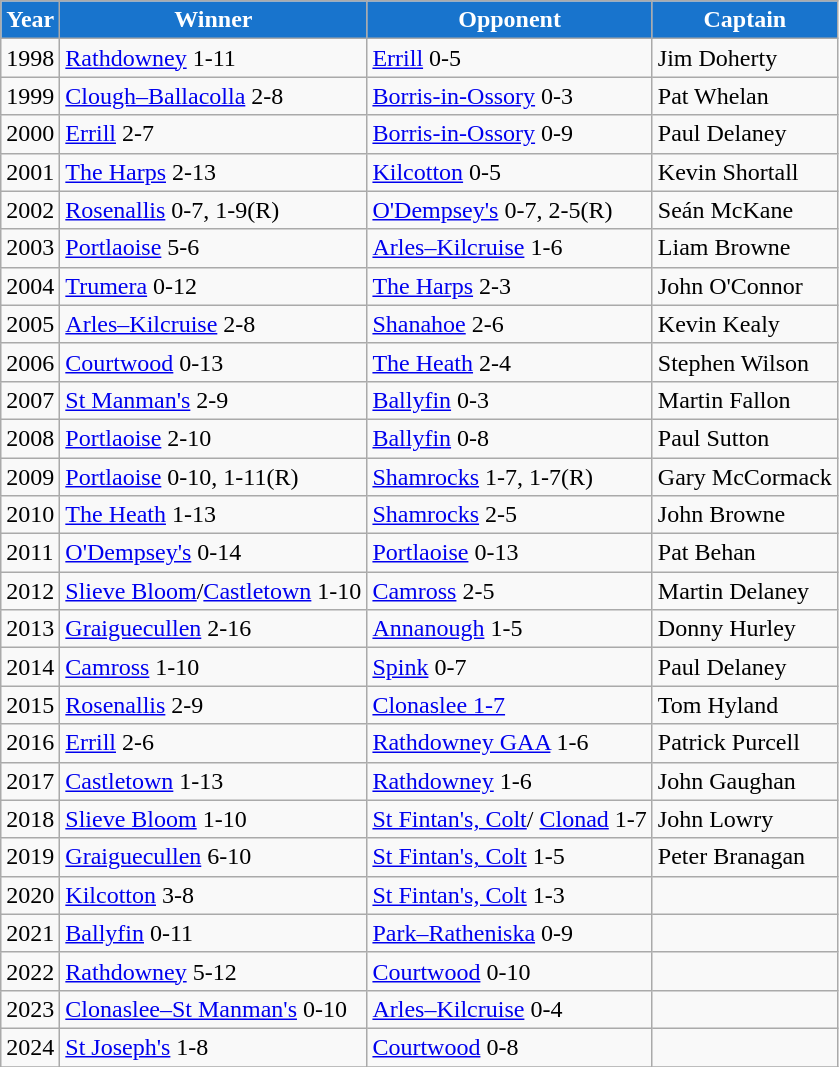<table class="wikitable">
<tr>
<th style="background:#1874CD;color:white">Year</th>
<th style="background:#1874CD;color:white">Winner</th>
<th style="background:#1874CD;color:white">Opponent</th>
<th style="background:#1874CD;color:white">Captain</th>
</tr>
<tr>
<td>1998</td>
<td><a href='#'>Rathdowney</a> 1-11</td>
<td><a href='#'>Errill</a> 0-5</td>
<td>Jim Doherty</td>
</tr>
<tr>
<td>1999</td>
<td><a href='#'>Clough–Ballacolla</a> 2-8</td>
<td><a href='#'>Borris-in-Ossory</a> 0-3</td>
<td>Pat Whelan</td>
</tr>
<tr>
<td>2000</td>
<td><a href='#'>Errill</a> 2-7</td>
<td><a href='#'>Borris-in-Ossory</a> 0-9</td>
<td>Paul Delaney</td>
</tr>
<tr>
<td>2001</td>
<td><a href='#'>The Harps</a> 2-13</td>
<td><a href='#'>Kilcotton</a> 0-5</td>
<td>Kevin Shortall</td>
</tr>
<tr>
<td>2002</td>
<td><a href='#'>Rosenallis</a> 0-7, 1-9(R)</td>
<td><a href='#'>O'Dempsey's</a> 0-7, 2-5(R)</td>
<td>Seán McKane</td>
</tr>
<tr>
<td>2003</td>
<td><a href='#'>Portlaoise</a> 5-6</td>
<td><a href='#'>Arles–Kilcruise</a> 1-6</td>
<td>Liam Browne</td>
</tr>
<tr>
<td>2004</td>
<td><a href='#'>Trumera</a> 0-12</td>
<td><a href='#'>The Harps</a> 2-3</td>
<td>John O'Connor</td>
</tr>
<tr>
<td>2005</td>
<td><a href='#'>Arles–Kilcruise</a> 2-8</td>
<td><a href='#'>Shanahoe</a> 2-6</td>
<td>Kevin Kealy</td>
</tr>
<tr>
<td>2006</td>
<td><a href='#'>Courtwood</a> 0-13</td>
<td><a href='#'>The Heath</a> 2-4</td>
<td>Stephen Wilson</td>
</tr>
<tr>
<td>2007</td>
<td><a href='#'>St Manman's</a> 2-9</td>
<td><a href='#'>Ballyfin</a> 0-3</td>
<td>Martin Fallon</td>
</tr>
<tr>
<td>2008</td>
<td><a href='#'>Portlaoise</a> 2-10</td>
<td><a href='#'>Ballyfin</a> 0-8</td>
<td>Paul Sutton</td>
</tr>
<tr>
<td>2009</td>
<td><a href='#'>Portlaoise</a> 0-10, 1-11(R)</td>
<td><a href='#'>Shamrocks</a> 1-7, 1-7(R)</td>
<td>Gary McCormack</td>
</tr>
<tr>
<td>2010</td>
<td><a href='#'>The Heath</a> 1-13</td>
<td><a href='#'>Shamrocks</a> 2-5</td>
<td>John Browne</td>
</tr>
<tr>
<td>2011</td>
<td><a href='#'>O'Dempsey's</a> 0-14</td>
<td><a href='#'>Portlaoise</a> 0-13</td>
<td>Pat Behan</td>
</tr>
<tr>
<td>2012 </td>
<td><a href='#'>Slieve Bloom</a>/<a href='#'>Castletown</a>  1-10</td>
<td><a href='#'>Camross</a> 2-5</td>
<td>Martin Delaney</td>
</tr>
<tr>
<td>2013</td>
<td><a href='#'>Graiguecullen</a> 2-16</td>
<td><a href='#'>Annanough</a> 1-5</td>
<td>Donny Hurley</td>
</tr>
<tr>
<td>2014</td>
<td><a href='#'>Camross</a> 1-10</td>
<td><a href='#'>Spink</a> 0-7</td>
<td>Paul Delaney</td>
</tr>
<tr>
<td>2015</td>
<td><a href='#'>Rosenallis</a> 2-9</td>
<td><a href='#'>Clonaslee 1-7</a></td>
<td>Tom Hyland</td>
</tr>
<tr>
<td>2016</td>
<td><a href='#'>Errill</a> 2-6</td>
<td><a href='#'>Rathdowney GAA</a> 1-6</td>
<td>Patrick Purcell</td>
</tr>
<tr>
<td>2017</td>
<td><a href='#'>Castletown</a> 1-13</td>
<td><a href='#'>Rathdowney</a> 1-6</td>
<td>John Gaughan</td>
</tr>
<tr>
<td>2018</td>
<td><a href='#'>Slieve Bloom</a> 1-10</td>
<td><a href='#'>St Fintan's, Colt</a>/ <a href='#'>Clonad</a> 1-7</td>
<td>John Lowry</td>
</tr>
<tr>
<td>2019</td>
<td><a href='#'>Graiguecullen</a> 6-10</td>
<td><a href='#'>St Fintan's, Colt</a> 1-5</td>
<td>Peter Branagan</td>
</tr>
<tr>
<td>2020</td>
<td><a href='#'>Kilcotton</a> 3-8</td>
<td><a href='#'>St Fintan's, Colt</a> 1-3</td>
<td></td>
</tr>
<tr>
<td>2021</td>
<td><a href='#'>Ballyfin</a> 0-11</td>
<td><a href='#'>Park–Ratheniska</a> 0-9</td>
<td></td>
</tr>
<tr>
<td>2022</td>
<td><a href='#'>Rathdowney</a> 5-12</td>
<td><a href='#'>Courtwood</a> 0-10</td>
<td></td>
</tr>
<tr>
<td>2023</td>
<td><a href='#'>Clonaslee–St Manman's</a> 0-10</td>
<td><a href='#'>Arles–Kilcruise</a> 0-4</td>
<td></td>
</tr>
<tr>
<td>2024</td>
<td><a href='#'>St Joseph's</a> 1-8</td>
<td><a href='#'>Courtwood</a> 0-8</td>
<td></td>
</tr>
<tr>
</tr>
</table>
